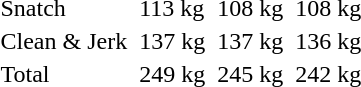<table>
<tr>
<td>Snatch</td>
<td></td>
<td>113 kg</td>
<td></td>
<td>108 kg</td>
<td></td>
<td>108 kg</td>
</tr>
<tr>
<td>Clean & Jerk</td>
<td></td>
<td>137 kg</td>
<td></td>
<td>137 kg</td>
<td></td>
<td>136 kg</td>
</tr>
<tr>
<td>Total</td>
<td></td>
<td>249 kg</td>
<td></td>
<td>245 kg</td>
<td></td>
<td>242 kg</td>
</tr>
</table>
